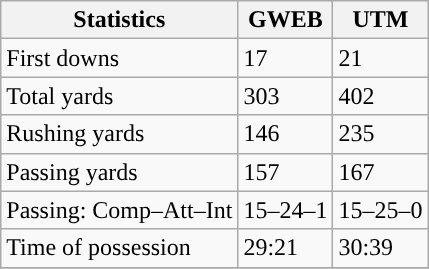<table class="wikitable" style="float: left;">
<tr>
<th>Statistics</th>
<th>GWEB</th>
<th>UTM</th>
</tr>
<tr>
<td>First downs</td>
<td>17</td>
<td>21</td>
</tr>
<tr>
<td>Total yards</td>
<td>303</td>
<td>402</td>
</tr>
<tr>
<td>Rushing yards</td>
<td>146</td>
<td>235</td>
</tr>
<tr>
<td>Passing yards</td>
<td>157</td>
<td>167</td>
</tr>
<tr>
<td>Passing: Comp–Att–Int</td>
<td>15–24–1</td>
<td>15–25–0</td>
</tr>
<tr>
<td>Time of possession</td>
<td>29:21</td>
<td>30:39</td>
</tr>
<tr>
</tr>
</table>
